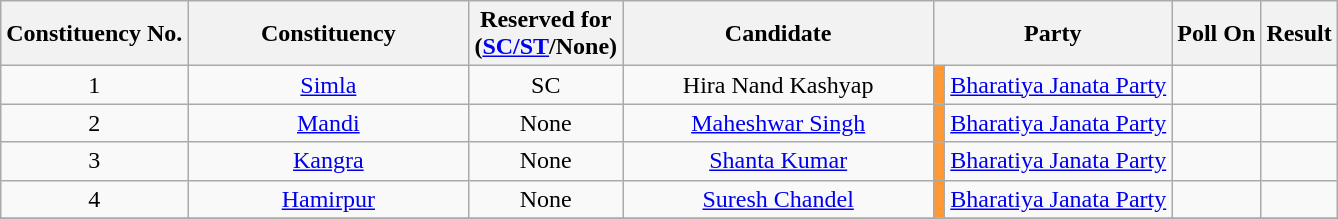<table class="wikitable sortable" style="text-align:center">
<tr>
<th>Constituency No.</th>
<th style="width:180px;">Constituency</th>
<th>Reserved for<br>(<a href='#'>SC/ST</a>/None)</th>
<th style="width:200px;">Candidate</th>
<th colspan="2">Party</th>
<th>Poll On</th>
<th>Result</th>
</tr>
<tr>
<td>1</td>
<td><a href='#'>Simla</a></td>
<td>SC</td>
<td>Hira Nand Kashyap</td>
<td bgcolor=#FF9933></td>
<td><a href='#'>Bharatiya Janata Party</a></td>
<td></td>
<td></td>
</tr>
<tr>
<td>2</td>
<td><a href='#'>Mandi</a></td>
<td>None</td>
<td><a href='#'>Maheshwar Singh</a></td>
<td bgcolor=#FF9933></td>
<td><a href='#'>Bharatiya Janata Party</a></td>
<td></td>
<td></td>
</tr>
<tr>
<td>3</td>
<td><a href='#'>Kangra</a></td>
<td>None</td>
<td><a href='#'>Shanta Kumar</a></td>
<td bgcolor=#FF9933></td>
<td><a href='#'>Bharatiya Janata Party</a></td>
<td></td>
<td></td>
</tr>
<tr>
<td>4</td>
<td><a href='#'>Hamirpur</a></td>
<td>None</td>
<td><a href='#'>Suresh Chandel</a></td>
<td bgcolor=#FF9933></td>
<td><a href='#'>Bharatiya Janata Party</a></td>
<td></td>
<td></td>
</tr>
<tr>
</tr>
</table>
